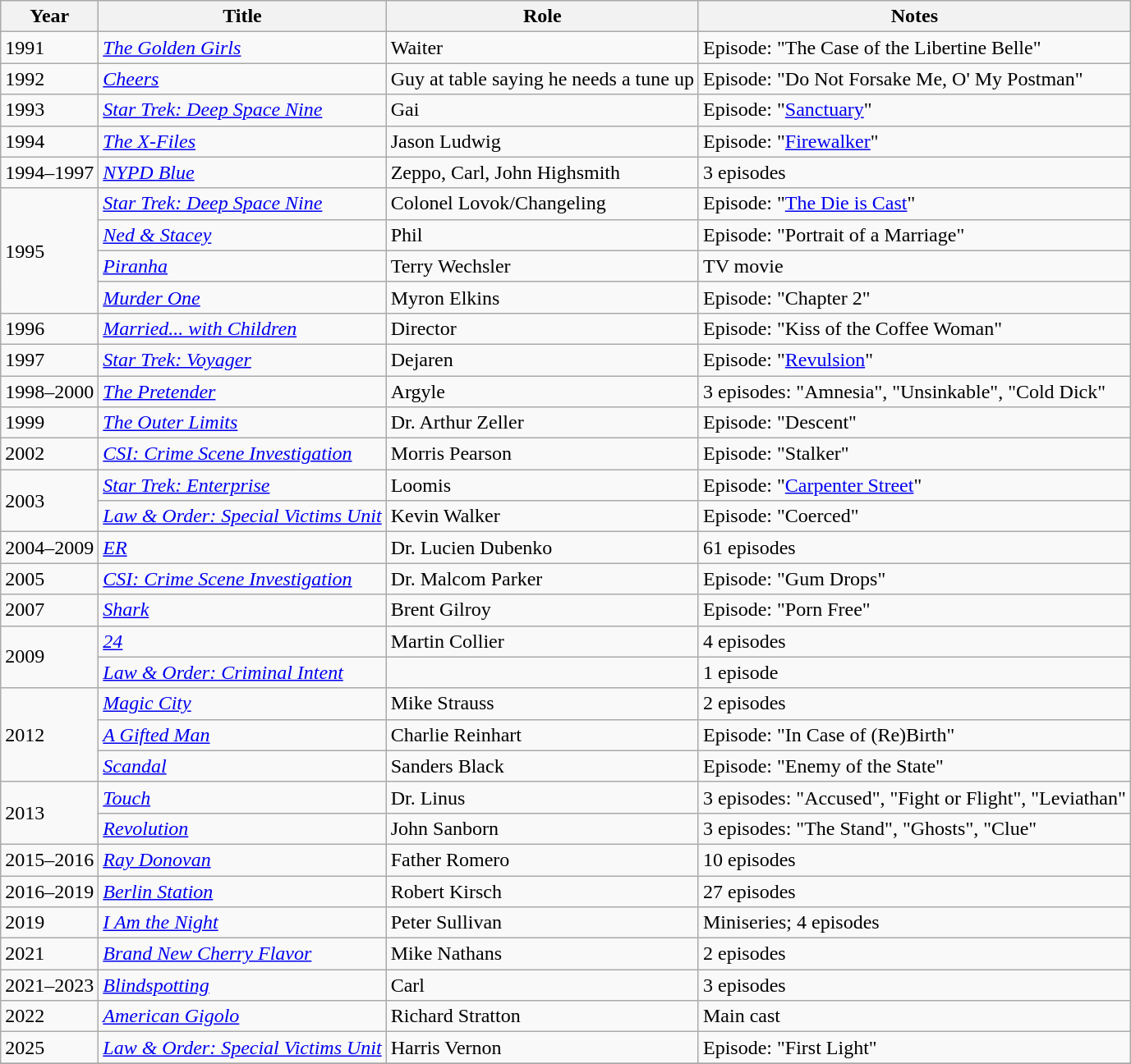<table class="wikitable sortable">
<tr>
<th>Year</th>
<th>Title</th>
<th>Role</th>
<th class="unsortable">Notes</th>
</tr>
<tr>
<td>1991</td>
<td><em><a href='#'>The Golden Girls</a></em></td>
<td>Waiter</td>
<td>Episode: "The Case of the Libertine Belle"</td>
</tr>
<tr>
<td>1992</td>
<td><em><a href='#'>Cheers</a> </em></td>
<td>Guy at table saying he needs a tune up</td>
<td>Episode: "Do Not Forsake Me, O' My Postman"</td>
</tr>
<tr>
<td>1993</td>
<td><em><a href='#'>Star Trek: Deep Space Nine</a></em></td>
<td>Gai</td>
<td>Episode: "<a href='#'>Sanctuary</a>"</td>
</tr>
<tr>
<td>1994</td>
<td><em><a href='#'>The X-Files</a></em></td>
<td>Jason Ludwig</td>
<td>Episode: "<a href='#'>Firewalker</a>"</td>
</tr>
<tr>
<td>1994–1997</td>
<td><em><a href='#'>NYPD Blue</a></em></td>
<td>Zeppo, Carl, John Highsmith</td>
<td>3 episodes</td>
</tr>
<tr>
<td rowspan="4">1995</td>
<td><em><a href='#'>Star Trek: Deep Space Nine</a></em></td>
<td>Colonel Lovok/Changeling</td>
<td>Episode: "<a href='#'>The Die is Cast</a>"</td>
</tr>
<tr>
<td><em><a href='#'>Ned & Stacey</a></em></td>
<td>Phil</td>
<td>Episode: "Portrait of a Marriage"</td>
</tr>
<tr>
<td><em><a href='#'>Piranha</a></em></td>
<td>Terry Wechsler</td>
<td>TV movie</td>
</tr>
<tr>
<td><em><a href='#'>Murder One</a></em></td>
<td>Myron Elkins</td>
<td>Episode: "Chapter 2"</td>
</tr>
<tr>
<td>1996</td>
<td><em><a href='#'>Married... with Children</a></em></td>
<td>Director</td>
<td>Episode: "Kiss of the Coffee Woman"</td>
</tr>
<tr 3 Episodes: "Zeppo Marks Brothers", "He Ain't Guilty, He's My Brother", and "A Draining Experience">
<td>1997</td>
<td><em><a href='#'>Star Trek: Voyager</a></em></td>
<td>Dejaren</td>
<td>Episode: "<a href='#'>Revulsion</a>"</td>
</tr>
<tr>
<td>1998–2000</td>
<td><em><a href='#'>The Pretender</a></em></td>
<td>Argyle</td>
<td>3 episodes: "Amnesia", "Unsinkable", "Cold Dick"</td>
</tr>
<tr>
<td>1999</td>
<td><em><a href='#'>The Outer Limits</a></em></td>
<td>Dr. Arthur Zeller</td>
<td>Episode: "Descent"</td>
</tr>
<tr>
<td>2002</td>
<td><em><a href='#'>CSI: Crime Scene Investigation</a></em></td>
<td>Morris Pearson</td>
<td>Episode: "Stalker"</td>
</tr>
<tr>
<td rowspan="2">2003</td>
<td><em><a href='#'>Star Trek: Enterprise</a></em></td>
<td>Loomis</td>
<td>Episode: "<a href='#'>Carpenter Street</a>"</td>
</tr>
<tr>
<td><em><a href='#'>Law & Order: Special Victims Unit</a></em></td>
<td>Kevin Walker</td>
<td>Episode: "Coerced"</td>
</tr>
<tr>
<td>2004–2009</td>
<td><em><a href='#'>ER</a></em></td>
<td>Dr. Lucien Dubenko</td>
<td>61 episodes</td>
</tr>
<tr>
<td>2005</td>
<td><em><a href='#'>CSI: Crime Scene Investigation</a></em></td>
<td>Dr. Malcom Parker</td>
<td>Episode: "Gum Drops"</td>
</tr>
<tr>
<td>2007</td>
<td><em><a href='#'>Shark</a></em></td>
<td>Brent Gilroy</td>
<td>Episode: "Porn Free"</td>
</tr>
<tr>
<td rowspan="2">2009</td>
<td><em><a href='#'>24</a></em></td>
<td>Martin Collier</td>
<td>4 episodes</td>
</tr>
<tr>
<td><em><a href='#'>Law & Order: Criminal Intent</a></em></td>
<td></td>
<td>1 episode</td>
</tr>
<tr>
<td rowspan="3">2012</td>
<td><em><a href='#'>Magic City</a></em></td>
<td>Mike Strauss</td>
<td>2 episodes</td>
</tr>
<tr>
<td><em><a href='#'>A Gifted Man</a></em></td>
<td>Charlie Reinhart</td>
<td>Episode: "In Case of (Re)Birth"</td>
</tr>
<tr>
<td><em><a href='#'>Scandal</a></em></td>
<td>Sanders Black</td>
<td>Episode: "Enemy of the State"</td>
</tr>
<tr>
<td rowspan="2">2013</td>
<td><em><a href='#'>Touch</a></em></td>
<td>Dr. Linus</td>
<td>3 episodes: "Accused", "Fight or Flight", "Leviathan"</td>
</tr>
<tr>
<td><em><a href='#'>Revolution</a></em></td>
<td>John Sanborn</td>
<td>3 episodes: "The Stand", "Ghosts", "Clue"</td>
</tr>
<tr>
<td>2015–2016</td>
<td><em><a href='#'>Ray Donovan</a></em></td>
<td>Father Romero</td>
<td>10 episodes</td>
</tr>
<tr>
<td>2016–2019</td>
<td><em><a href='#'>Berlin Station</a></em></td>
<td>Robert Kirsch</td>
<td>27 episodes</td>
</tr>
<tr>
<td>2019</td>
<td><em><a href='#'>I Am the Night</a></em></td>
<td>Peter Sullivan</td>
<td>Miniseries; 4 episodes</td>
</tr>
<tr>
<td>2021</td>
<td><em><a href='#'>Brand New Cherry Flavor</a></em></td>
<td>Mike Nathans</td>
<td>2 episodes</td>
</tr>
<tr>
<td>2021–2023</td>
<td><a href='#'><em>Blindspotting</em></a></td>
<td>Carl</td>
<td>3 episodes</td>
</tr>
<tr>
<td>2022</td>
<td><em><a href='#'>American Gigolo</a></em></td>
<td>Richard Stratton</td>
<td>Main cast</td>
</tr>
<tr>
<td>2025</td>
<td><em><a href='#'>Law & Order: Special Victims Unit</a></em></td>
<td>Harris Vernon</td>
<td>Episode: "First Light"</td>
</tr>
<tr>
</tr>
</table>
